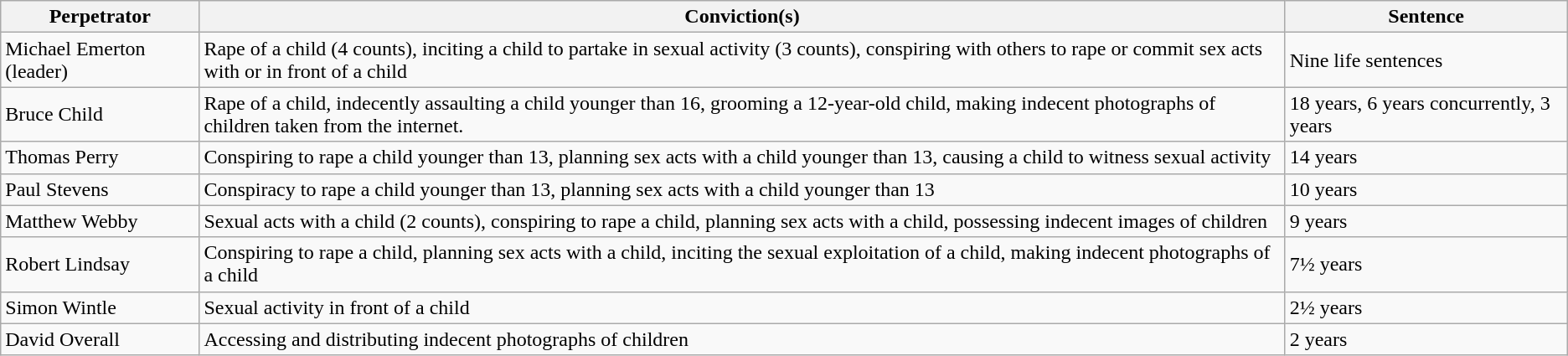<table class="wikitable">
<tr>
<th>Perpetrator</th>
<th>Conviction(s)</th>
<th>Sentence</th>
</tr>
<tr>
<td>Michael Emerton (leader)</td>
<td>Rape of a child (4 counts), inciting a child to partake in sexual activity (3 counts), conspiring with others to rape or commit sex acts with or in front of a child</td>
<td>Nine life sentences</td>
</tr>
<tr>
<td>Bruce Child</td>
<td>Rape of a child, indecently assaulting a child younger than 16, grooming a 12-year-old child, making indecent photographs of children taken from the internet.</td>
<td>18 years, 6 years concurrently, 3 years</td>
</tr>
<tr>
<td>Thomas Perry</td>
<td>Conspiring to rape a child younger than 13, planning sex acts with a child younger than 13, causing a child to witness sexual activity</td>
<td>14 years</td>
</tr>
<tr>
<td>Paul Stevens</td>
<td>Conspiracy to rape a child younger than 13, planning sex acts with a child younger than 13</td>
<td>10 years</td>
</tr>
<tr>
<td>Matthew Webby</td>
<td>Sexual acts with a child (2 counts), conspiring to rape a child, planning sex acts with a child, possessing indecent images of children</td>
<td>9 years</td>
</tr>
<tr>
<td>Robert Lindsay</td>
<td>Conspiring to rape a child, planning sex acts with a child, inciting the sexual exploitation of a child, making indecent photographs of a child</td>
<td>7½ years</td>
</tr>
<tr>
<td>Simon Wintle</td>
<td>Sexual activity in front of a child</td>
<td>2½ years</td>
</tr>
<tr>
<td>David Overall</td>
<td>Accessing and distributing indecent photographs of children</td>
<td>2 years</td>
</tr>
</table>
